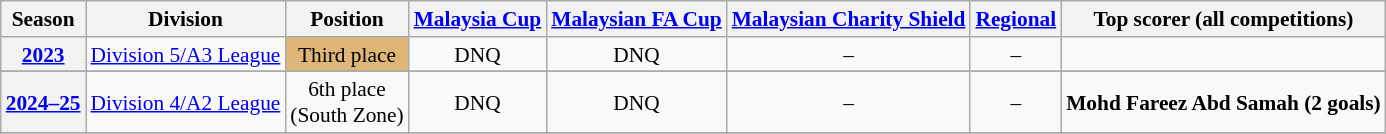<table class="wikitable" style="font-size:89%;">
<tr>
<th>Season</th>
<th>Division</th>
<th>Position</th>
<th><a href='#'>Malaysia Cup</a></th>
<th><a href='#'>Malaysian FA Cup</a></th>
<th><a href='#'>Malaysian Charity Shield</a></th>
<th><a href='#'>Regional</a></th>
<th>Top scorer (all competitions)</th>
</tr>
<tr>
<th style="text-align:center;"><a href='#'>2023</a></th>
<td style="text-align:center;"><a href='#'>Division 5/A3 League</a></td>
<td bgcolor=#deb678 style="text-align:center;">Third place</td>
<td style="text-align:center;">DNQ</td>
<td style="text-align:center;">DNQ</td>
<td style="text-align:center;">–</td>
<td style="text-align:center;">–</td>
<td></td>
</tr>
<tr>
</tr>
<tr>
<th style="text-align:center;"><a href='#'>2024–25</a></th>
<td style="text-align:center;"><a href='#'>Division 4/A2 League</a></td>
<td style="text-align:center;">6th place <br> (South Zone)</td>
<td style="text-align:center;">DNQ</td>
<td style="text-align:center;">DNQ</td>
<td style="text-align:center;">–</td>
<td style="text-align:center;">–</td>
<td><strong> Mohd Fareez Abd Samah (2 goals)</strong></td>
</tr>
<tr>
</tr>
</table>
